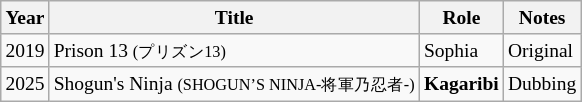<table class="wikitable" style="font-size:small; margin-right:0px;">
<tr>
<th>Year</th>
<th>Title</th>
<th>Role</th>
<th>Notes</th>
</tr>
<tr>
<td>2019</td>
<td>Prison 13 <small>(プリズン13)</small></td>
<td>Sophia</td>
<td>Original</td>
</tr>
<tr>
<td>2025</td>
<td>Shogun's Ninja <small>(SHOGUN’S NINJA-将軍乃忍者-)</small></td>
<td><strong>Kagaribi</strong></td>
<td>Dubbing</td>
</tr>
</table>
